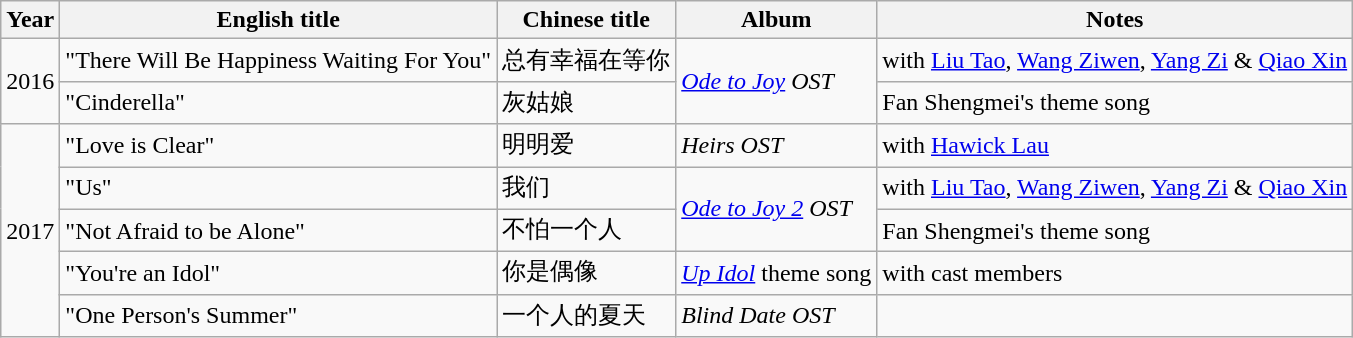<table class="wikitable sortable">
<tr>
<th>Year</th>
<th>English title</th>
<th>Chinese title</th>
<th>Album</th>
<th>Notes</th>
</tr>
<tr>
<td rowspan="2">2016</td>
<td>"There Will Be Happiness Waiting For You"</td>
<td>总有幸福在等你</td>
<td rowspan="2"><em><a href='#'>Ode to Joy</a> OST</em></td>
<td>with <a href='#'>Liu Tao</a>, <a href='#'>Wang Ziwen</a>, <a href='#'>Yang Zi</a> & <a href='#'>Qiao Xin</a></td>
</tr>
<tr>
<td>"Cinderella"</td>
<td>灰姑娘</td>
<td>Fan Shengmei's theme song</td>
</tr>
<tr>
<td rowspan="5">2017</td>
<td>"Love is Clear"</td>
<td>明明爱</td>
<td><em>Heirs OST</em></td>
<td>with <a href='#'>Hawick Lau</a></td>
</tr>
<tr>
<td>"Us"</td>
<td>我们</td>
<td rowspan="2"><em><a href='#'>Ode to Joy 2</a> OST</em></td>
<td>with <a href='#'>Liu Tao</a>, <a href='#'>Wang Ziwen</a>, <a href='#'>Yang Zi</a> & <a href='#'>Qiao Xin</a></td>
</tr>
<tr>
<td>"Not Afraid to be Alone"</td>
<td>不怕一个人</td>
<td>Fan Shengmei's theme song</td>
</tr>
<tr>
<td>"You're an Idol"</td>
<td>你是偶像</td>
<td><em><a href='#'>Up Idol</a></em> theme song</td>
<td>with cast members</td>
</tr>
<tr>
<td>"One Person's Summer"</td>
<td>一个人的夏天</td>
<td><em>Blind Date OST</em></td>
<td></td>
</tr>
</table>
